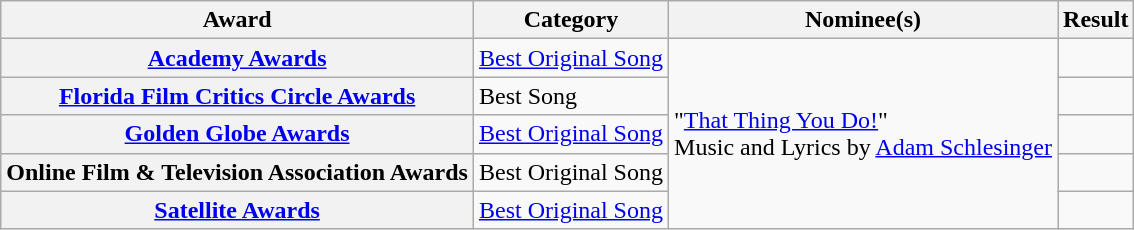<table class="wikitable plainrowheaders">
<tr>
<th scope="col">Award</th>
<th scope="col">Category</th>
<th scope="col">Nominee(s)</th>
<th scope="col">Result</th>
</tr>
<tr>
<th scope="row"><a href='#'>Academy Awards</a></th>
<td><a href='#'>Best Original Song</a></td>
<td rowspan="5">"<a href='#'>That Thing You Do!</a>" <br> Music and Lyrics by <a href='#'>Adam Schlesinger</a></td>
<td></td>
</tr>
<tr>
<th scope="row"><a href='#'>Florida Film Critics Circle Awards</a></th>
<td>Best Song</td>
<td></td>
</tr>
<tr>
<th scope="row"><a href='#'>Golden Globe Awards</a></th>
<td><a href='#'>Best Original Song</a></td>
<td></td>
</tr>
<tr>
<th scope="row">Online Film & Television Association Awards</th>
<td>Best Original Song</td>
<td></td>
</tr>
<tr>
<th scope="row"><a href='#'>Satellite Awards</a></th>
<td><a href='#'>Best Original Song</a></td>
<td></td>
</tr>
</table>
